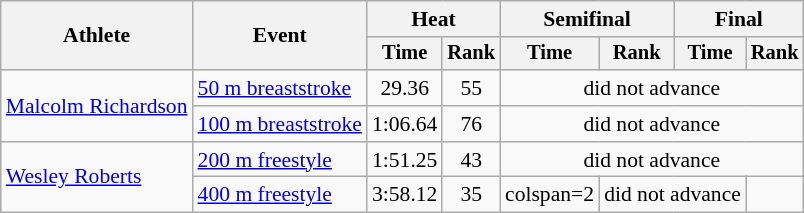<table class="wikitable" style="text-align:center; font-size:90%">
<tr>
<th rowspan="2">Athlete</th>
<th rowspan="2">Event</th>
<th colspan="2">Heat</th>
<th colspan="2">Semifinal</th>
<th colspan="2">Final</th>
</tr>
<tr style="font-size:95%">
<th>Time</th>
<th>Rank</th>
<th>Time</th>
<th>Rank</th>
<th>Time</th>
<th>Rank</th>
</tr>
<tr>
<td align=left rowspan=2><a href='#'>Malcolm Richardson</a></td>
<td align=left><a href='#'>50 m breaststroke</a></td>
<td>29.36</td>
<td>55</td>
<td colspan=4>did not advance</td>
</tr>
<tr>
<td align=left><a href='#'>100 m breaststroke</a></td>
<td>1:06.64</td>
<td>76</td>
<td colspan=4>did not advance</td>
</tr>
<tr>
<td align=left rowspan=2><a href='#'>Wesley Roberts</a></td>
<td align=left><a href='#'>200 m freestyle</a></td>
<td>1:51.25</td>
<td>43</td>
<td colspan=4>did not advance</td>
</tr>
<tr>
<td align=left><a href='#'>400 m freestyle</a></td>
<td>3:58.12</td>
<td>35</td>
<td>colspan=2 </td>
<td colspan=2>did not advance</td>
</tr>
</table>
